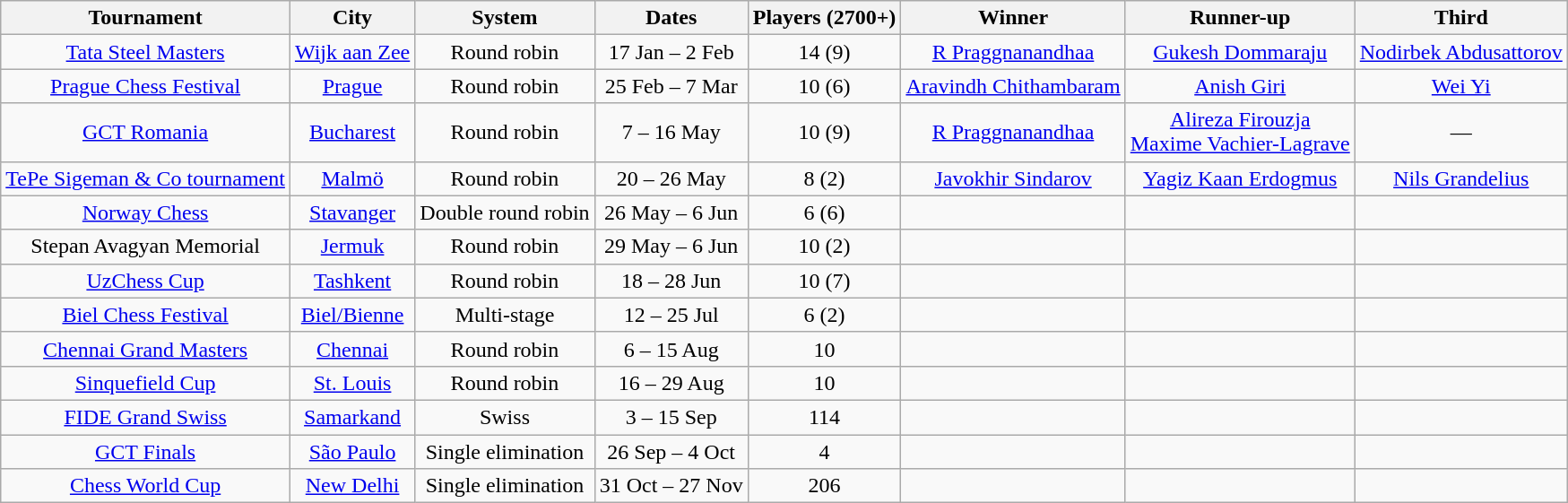<table class="wikitable"  style="text-align: center;">
<tr>
<th>Tournament</th>
<th>City</th>
<th>System</th>
<th>Dates</th>
<th>Players (2700+)</th>
<th>Winner</th>
<th>Runner-up</th>
<th>Third</th>
</tr>
<tr>
<td><a href='#'>Tata Steel Masters</a></td>
<td> <a href='#'>Wijk aan Zee</a></td>
<td>Round robin</td>
<td>17 Jan – 2 Feb</td>
<td>14 (9)</td>
<td> <a href='#'>R Praggnanandhaa</a></td>
<td> <a href='#'>Gukesh Dommaraju</a></td>
<td> <a href='#'>Nodirbek Abdusattorov</a></td>
</tr>
<tr>
<td><a href='#'>Prague Chess Festival</a></td>
<td> <a href='#'>Prague</a></td>
<td>Round robin</td>
<td>25 Feb – 7 Mar</td>
<td>10 (6)</td>
<td> <a href='#'>Aravindh Chithambaram</a></td>
<td> <a href='#'>Anish Giri</a></td>
<td> <a href='#'>Wei Yi</a></td>
</tr>
<tr>
<td><a href='#'>GCT Romania</a></td>
<td> <a href='#'>Bucharest</a></td>
<td>Round robin</td>
<td>7 – 16 May</td>
<td>10 (9)</td>
<td> <a href='#'>R Praggnanandhaa</a></td>
<td> <a href='#'>Alireza Firouzja</a><br> <a href='#'>Maxime Vachier-Lagrave</a></td>
<td>—</td>
</tr>
<tr>
<td><a href='#'>TePe Sigeman & Co tournament</a></td>
<td> <a href='#'>Malmö</a></td>
<td>Round robin</td>
<td>20 – 26 May</td>
<td>8 (2)</td>
<td> <a href='#'>Javokhir Sindarov</a></td>
<td> <a href='#'>Yagiz Kaan Erdogmus</a></td>
<td> <a href='#'>Nils Grandelius</a></td>
</tr>
<tr>
<td><a href='#'>Norway Chess</a></td>
<td> <a href='#'>Stavanger</a></td>
<td>Double round robin</td>
<td>26 May – 6 Jun</td>
<td>6 (6)</td>
<td></td>
<td></td>
<td></td>
</tr>
<tr>
<td>Stepan Avagyan Memorial</td>
<td> <a href='#'>Jermuk</a></td>
<td>Round robin</td>
<td>29 May – 6 Jun</td>
<td align="center">10 (2)</td>
<td></td>
<td></td>
<td></td>
</tr>
<tr>
<td><a href='#'>UzChess Cup</a></td>
<td> <a href='#'>Tashkent</a></td>
<td>Round robin</td>
<td>18 – 28 Jun</td>
<td>10 (7)</td>
<td></td>
<td></td>
<td></td>
</tr>
<tr>
<td><a href='#'>Biel Chess Festival</a></td>
<td> <a href='#'>Biel/Bienne</a></td>
<td>Multi-stage</td>
<td>12 – 25 Jul</td>
<td>6 (2)</td>
<td></td>
<td></td>
<td></td>
</tr>
<tr>
<td><a href='#'>Chennai Grand Masters</a></td>
<td> <a href='#'>Chennai</a></td>
<td>Round robin</td>
<td>6 – 15 Aug</td>
<td>10</td>
<td></td>
<td></td>
<td></td>
</tr>
<tr>
<td><a href='#'>Sinquefield Cup</a></td>
<td> <a href='#'>St. Louis</a></td>
<td>Round robin</td>
<td>16 – 29 Aug</td>
<td>10</td>
<td></td>
<td></td>
<td></td>
</tr>
<tr>
<td><a href='#'>FIDE Grand Swiss</a></td>
<td> <a href='#'>Samarkand</a></td>
<td>Swiss</td>
<td>3 – 15 Sep</td>
<td>114</td>
<td></td>
<td></td>
<td></td>
</tr>
<tr>
<td><a href='#'>GCT Finals</a></td>
<td> <a href='#'>São Paulo</a></td>
<td>Single elimination</td>
<td>26 Sep – 4 Oct</td>
<td>4</td>
<td></td>
<td></td>
<td></td>
</tr>
<tr>
<td><a href='#'>Chess World Cup</a></td>
<td> <a href='#'>New Delhi</a></td>
<td>Single elimination</td>
<td>31 Oct – 27 Nov</td>
<td>206</td>
<td></td>
<td></td>
<td></td>
</tr>
</table>
